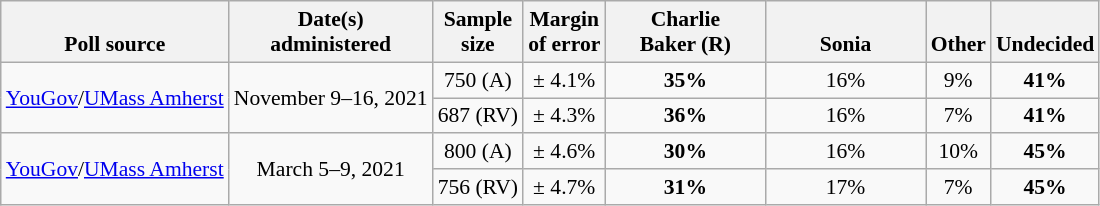<table class="wikitable" style="font-size:90%;text-align:center;">
<tr valign=bottom>
<th>Poll source</th>
<th>Date(s)<br>administered</th>
<th>Sample<br>size</th>
<th>Margin<br>of error</th>
<th style="width:100px;">Charlie<br>Baker (R)</th>
<th style="width:100px;">Sonia<br></th>
<th>Other</th>
<th>Undecided</th>
</tr>
<tr>
<td style="text-align:left;" rowspan="2"><a href='#'>YouGov</a>/<a href='#'>UMass Amherst</a></td>
<td rowspan="2">November 9–16, 2021</td>
<td>750 (A)</td>
<td>± 4.1%</td>
<td><strong>35%</strong></td>
<td>16%</td>
<td>9%</td>
<td><strong>41%</strong></td>
</tr>
<tr>
<td>687 (RV)</td>
<td>± 4.3%</td>
<td><strong>36%</strong></td>
<td>16%</td>
<td>7%</td>
<td><strong>41%</strong></td>
</tr>
<tr>
<td style="text-align:left;" rowspan="2"><a href='#'>YouGov</a>/<a href='#'>UMass Amherst</a></td>
<td rowspan="2">March 5–9, 2021</td>
<td>800 (A)</td>
<td>± 4.6%</td>
<td><strong>30%</strong></td>
<td>16%</td>
<td>10%</td>
<td><strong>45%</strong></td>
</tr>
<tr>
<td>756 (RV)</td>
<td>± 4.7%</td>
<td><strong>31%</strong></td>
<td>17%</td>
<td>7%</td>
<td><strong>45%</strong></td>
</tr>
</table>
